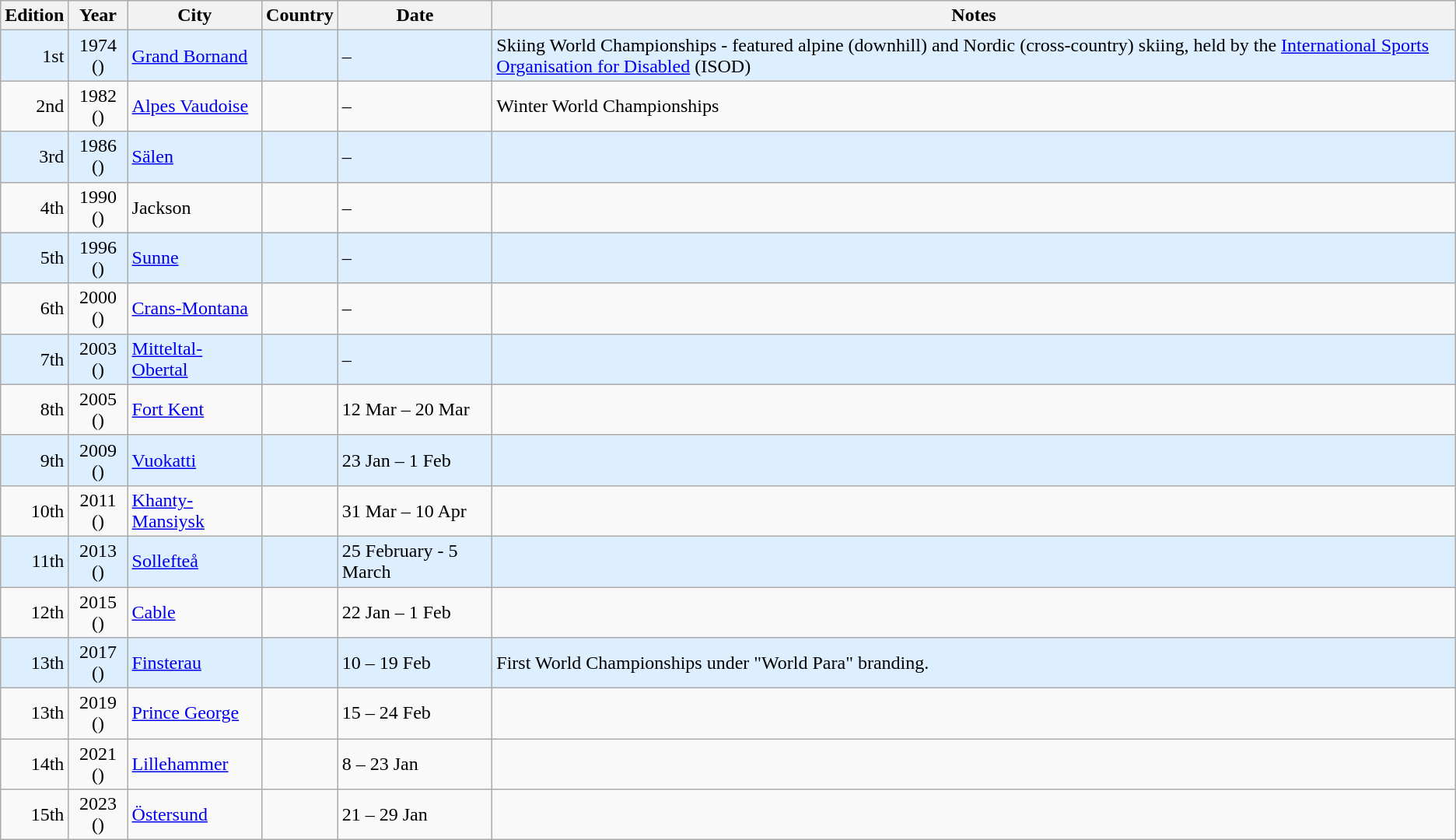<table class="wikitable">
<tr>
<th>Edition</th>
<th>Year</th>
<th>City</th>
<th>Country</th>
<th style="width: 125px">Date</th>
<th>Notes</th>
</tr>
<tr bgcolor=#DDEEFF>
<td align="right">1st</td>
<td align=center>1974 ()</td>
<td><a href='#'>Grand Bornand</a></td>
<td></td>
<td>–</td>
<td>Skiing World Championships - featured alpine (downhill) and Nordic (cross-country) skiing, held by the <a href='#'>International Sports Organisation for Disabled</a> (ISOD)</td>
</tr>
<tr>
<td align="right">2nd</td>
<td align=center>1982 ()</td>
<td><a href='#'>Alpes Vaudoise</a></td>
<td></td>
<td>–</td>
<td>Winter World Championships</td>
</tr>
<tr bgcolor=#DDEEFF>
<td align="right">3rd</td>
<td align=center>1986 ()</td>
<td><a href='#'>Sälen</a></td>
<td></td>
<td>–</td>
<td></td>
</tr>
<tr>
<td align="right">4th</td>
<td align=center>1990 ()</td>
<td>Jackson</td>
<td></td>
<td>–</td>
<td></td>
</tr>
<tr bgcolor=#DDEEFF>
<td align="right">5th</td>
<td align=center>1996 ()</td>
<td><a href='#'>Sunne</a></td>
<td></td>
<td>–</td>
<td></td>
</tr>
<tr>
<td align="right">6th</td>
<td align=center>2000 ()</td>
<td><a href='#'>Crans-Montana</a></td>
<td></td>
<td>–</td>
<td></td>
</tr>
<tr bgcolor=#DDEEFF>
<td align="right">7th</td>
<td align=center>2003 ()</td>
<td><a href='#'>Mitteltal-Obertal</a></td>
<td></td>
<td>–</td>
<td></td>
</tr>
<tr>
<td align="right">8th</td>
<td align=center>2005 ()</td>
<td><a href='#'>Fort Kent</a></td>
<td></td>
<td>12 Mar – 20 Mar</td>
<td></td>
</tr>
<tr bgcolor=#DDEEFF>
<td align="right">9th</td>
<td align=center>2009 ()</td>
<td><a href='#'>Vuokatti</a></td>
<td></td>
<td>23 Jan – 1 Feb</td>
<td></td>
</tr>
<tr>
<td align="right">10th</td>
<td align=center>2011 ()</td>
<td><a href='#'>Khanty-Mansiysk</a></td>
<td></td>
<td>31 Mar – 10 Apr</td>
<td></td>
</tr>
<tr bgcolor=#DDEEFF>
<td align="right">11th</td>
<td align=center>2013 ()</td>
<td><a href='#'>Sollefteå</a></td>
<td></td>
<td>25 February - 5 March</td>
<td></td>
</tr>
<tr>
<td align="right">12th</td>
<td align=center>2015 ()</td>
<td><a href='#'>Cable</a></td>
<td></td>
<td>22 Jan – 1 Feb</td>
<td></td>
</tr>
<tr bgcolor=#def>
<td align="right">13th</td>
<td align=center>2017 ()</td>
<td><a href='#'>Finsterau</a></td>
<td></td>
<td>10 – 19 Feb</td>
<td> First World Championships under "World Para" branding.</td>
</tr>
<tr>
<td align="right">13th</td>
<td align=center>2019 ()</td>
<td><a href='#'>Prince George</a></td>
<td></td>
<td>15 – 24 Feb</td>
<td></td>
</tr>
<tr>
<td align="right">14th</td>
<td align=center>2021 ()</td>
<td><a href='#'>Lillehammer</a></td>
<td></td>
<td>8 – 23 Jan</td>
<td></td>
</tr>
<tr>
<td align="right">15th</td>
<td align=center>2023 ()</td>
<td><a href='#'>Östersund</a></td>
<td></td>
<td>21 – 29 Jan</td>
<td></td>
</tr>
</table>
